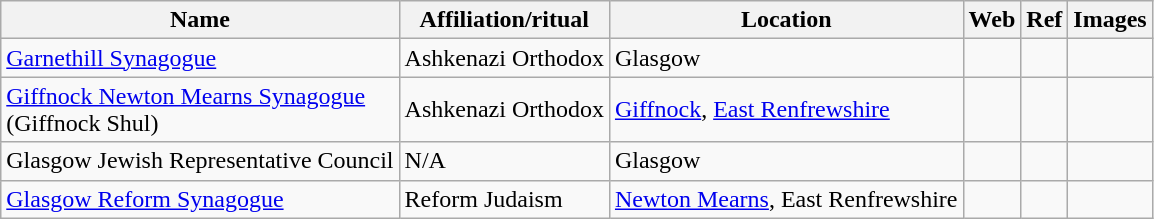<table class="wikitable sortable">
<tr>
<th>Name</th>
<th>Affiliation/ritual</th>
<th>Location</th>
<th>Web</th>
<th>Ref</th>
<th>Images</th>
</tr>
<tr>
<td><a href='#'>Garnethill Synagogue</a></td>
<td>Ashkenazi Orthodox</td>
<td>Glasgow</td>
<td></td>
<td></td>
<td></td>
</tr>
<tr>
<td><a href='#'>Giffnock Newton Mearns Synagogue</a><br> (Giffnock Shul)</td>
<td>Ashkenazi Orthodox</td>
<td><a href='#'>Giffnock</a>, <a href='#'>East Renfrewshire</a></td>
<td></td>
<td></td>
<td></td>
</tr>
<tr>
<td>Glasgow Jewish Representative Council</td>
<td>N/A</td>
<td>Glasgow</td>
<td></td>
<td></td>
<td></td>
</tr>
<tr>
<td><a href='#'>Glasgow Reform Synagogue</a></td>
<td>Reform Judaism</td>
<td><a href='#'>Newton Mearns</a>, East Renfrewshire</td>
<td></td>
<td></td>
<td></td>
</tr>
</table>
